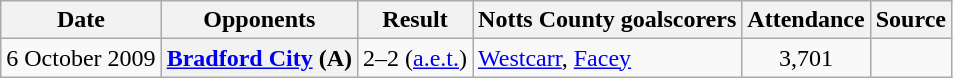<table class="wikitable plainrowheaders sortable">
<tr>
<th scope=col>Date</th>
<th scope=col>Opponents</th>
<th scope=col>Result</th>
<th scope=col class=unsortable>Notts County goalscorers</th>
<th scope=col>Attendance</th>
<th scope=col class=unsortable>Source</th>
</tr>
<tr>
<td>6 October 2009</td>
<th scope=row><a href='#'>Bradford City</a> (A)</th>
<td align=center>2–2 (<a href='#'>a.e.t.</a>)</td>
<td><a href='#'>Westcarr</a>, <a href='#'>Facey</a></td>
<td align=center>3,701</td>
<td align=center></td>
</tr>
</table>
